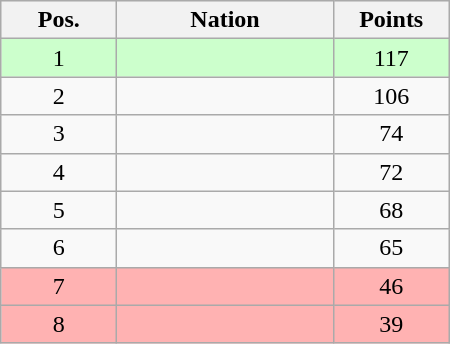<table class="wikitable gauche" cellspacing="1" style="width:300px;">
<tr style="background:#efefef; text-align:center;">
<th style="width:70px;">Pos.</th>
<th>Nation</th>
<th style="width:70px;">Points</th>
</tr>
<tr style="vertical-align:top; text-align:center; background:#ccffcc;">
<td>1</td>
<td style="text-align:left;"></td>
<td>117</td>
</tr>
<tr style="vertical-align:top; text-align:center;">
<td>2</td>
<td style="text-align:left;"></td>
<td>106</td>
</tr>
<tr style="vertical-align:top; text-align:center;">
<td>3</td>
<td style="text-align:left;"></td>
<td>74</td>
</tr>
<tr style="vertical-align:top; text-align:center;">
<td>4</td>
<td style="text-align:left;"></td>
<td>72</td>
</tr>
<tr style="vertical-align:top; text-align:center;">
<td>5</td>
<td style="text-align:left;"></td>
<td>68</td>
</tr>
<tr style="vertical-align:top; text-align:center;">
<td>6</td>
<td style="text-align:left;"></td>
<td>65</td>
</tr>
<tr style="vertical-align:top; text-align:center; background:#ffb2b2;">
<td>7</td>
<td style="text-align:left;"></td>
<td>46</td>
</tr>
<tr style="vertical-align:top; text-align:center; background:#ffb2b2;">
<td>8</td>
<td style="text-align:left;"></td>
<td>39</td>
</tr>
</table>
